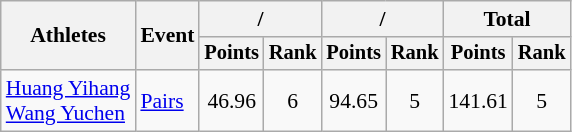<table class="wikitable" style="font-size:90%">
<tr>
<th rowspan="2">Athletes</th>
<th rowspan="2">Event</th>
<th colspan="2">/</th>
<th colspan="2">/</th>
<th colspan="2">Total</th>
</tr>
<tr style="font-size:95%">
<th>Points</th>
<th>Rank</th>
<th>Points</th>
<th>Rank</th>
<th>Points</th>
<th>Rank</th>
</tr>
<tr align=center>
<td align=left><a href='#'>Huang Yihang</a><br><a href='#'>Wang Yuchen</a></td>
<td align=left><a href='#'>Pairs</a></td>
<td>46.96</td>
<td>6</td>
<td>94.65</td>
<td>5</td>
<td>141.61</td>
<td>5</td>
</tr>
</table>
